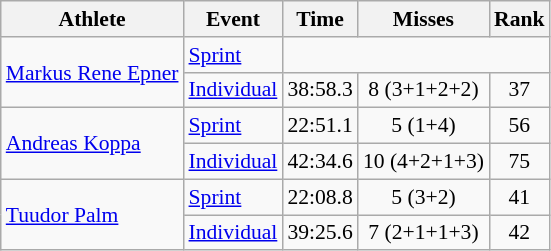<table class="wikitable" style="font-size:90%">
<tr>
<th>Athlete</th>
<th>Event</th>
<th>Time</th>
<th>Misses</th>
<th>Rank</th>
</tr>
<tr align=center>
<td align=left rowspan=2><a href='#'>Markus Rene Epner</a></td>
<td align=left><a href='#'>Sprint</a></td>
<td colspan=3></td>
</tr>
<tr align=center>
<td align=left><a href='#'>Individual</a></td>
<td>38:58.3</td>
<td>8 (3+1+2+2)</td>
<td>37</td>
</tr>
<tr align=center>
<td align=left rowspan=2><a href='#'>Andreas Koppa</a></td>
<td align=left><a href='#'>Sprint</a></td>
<td>22:51.1</td>
<td>5 (1+4)</td>
<td>56</td>
</tr>
<tr align=center>
<td align=left><a href='#'>Individual</a></td>
<td>42:34.6</td>
<td>10 (4+2+1+3)</td>
<td>75</td>
</tr>
<tr align=center>
<td align=left rowspan=2><a href='#'>Tuudor Palm</a></td>
<td align=left><a href='#'>Sprint</a></td>
<td>22:08.8</td>
<td>5 (3+2)</td>
<td>41</td>
</tr>
<tr align=center>
<td align=left><a href='#'>Individual</a></td>
<td>39:25.6</td>
<td>7 (2+1+1+3)</td>
<td>42</td>
</tr>
</table>
